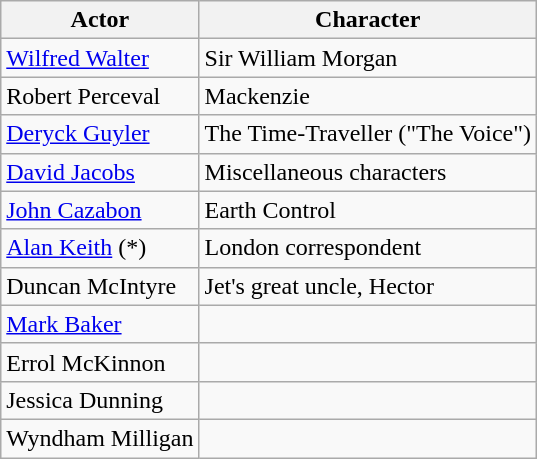<table class="wikitable">
<tr>
<th>Actor</th>
<th>Character</th>
</tr>
<tr>
<td><a href='#'>Wilfred Walter</a></td>
<td>Sir William Morgan</td>
</tr>
<tr>
<td>Robert Perceval</td>
<td>Mackenzie</td>
</tr>
<tr>
<td><a href='#'>Deryck Guyler</a></td>
<td>The Time-Traveller ("The Voice")</td>
</tr>
<tr>
<td><a href='#'>David Jacobs</a></td>
<td>Miscellaneous characters</td>
</tr>
<tr>
<td><a href='#'>John Cazabon</a></td>
<td>Earth Control</td>
</tr>
<tr>
<td><a href='#'>Alan Keith</a> (*)</td>
<td>London correspondent</td>
</tr>
<tr>
<td>Duncan McIntyre</td>
<td>Jet's great uncle, Hector</td>
</tr>
<tr>
<td><a href='#'>Mark Baker</a></td>
<td></td>
</tr>
<tr>
<td>Errol McKinnon</td>
<td></td>
</tr>
<tr>
<td>Jessica Dunning</td>
<td></td>
</tr>
<tr>
<td>Wyndham Milligan</td>
<td></td>
</tr>
</table>
